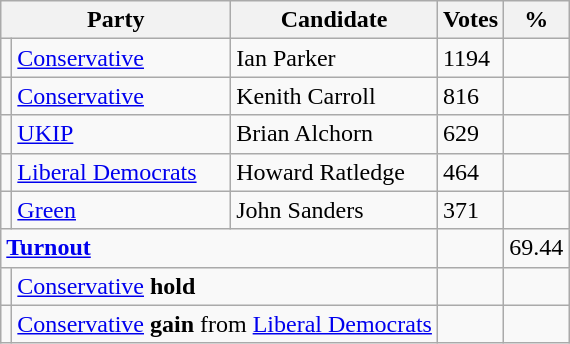<table class="wikitable">
<tr>
<th colspan="2">Party</th>
<th>Candidate</th>
<th>Votes</th>
<th>%</th>
</tr>
<tr>
<td></td>
<td><a href='#'>Conservative</a></td>
<td>Ian Parker</td>
<td>1194</td>
<td></td>
</tr>
<tr>
<td></td>
<td><a href='#'>Conservative</a></td>
<td>Kenith Carroll</td>
<td>816</td>
<td></td>
</tr>
<tr>
<td></td>
<td><a href='#'>UKIP</a></td>
<td>Brian Alchorn</td>
<td>629</td>
<td></td>
</tr>
<tr>
<td></td>
<td><a href='#'>Liberal Democrats</a></td>
<td>Howard Ratledge</td>
<td>464</td>
<td></td>
</tr>
<tr>
<td></td>
<td><a href='#'>Green</a></td>
<td>John Sanders</td>
<td>371</td>
<td></td>
</tr>
<tr>
<td colspan="3"><strong><a href='#'>Turnout</a></strong></td>
<td></td>
<td>69.44</td>
</tr>
<tr>
<td></td>
<td colspan="2"><a href='#'>Conservative</a> <strong>hold</strong></td>
<td></td>
<td></td>
</tr>
<tr>
<td></td>
<td colspan="2"><a href='#'>Conservative</a> <strong>gain</strong> from <a href='#'>Liberal Democrats</a></td>
<td></td>
<td></td>
</tr>
</table>
